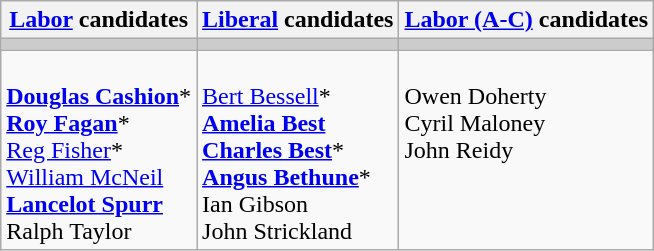<table class="wikitable">
<tr>
<th><a href='#'>Labor</a> candidates</th>
<th><a href='#'>Liberal</a> candidates</th>
<th><a href='#'>Labor (A-C)</a> candidates</th>
</tr>
<tr bgcolor="#cccccc">
<td></td>
<td></td>
<td></td>
</tr>
<tr>
<td><br><strong><a href='#'>Douglas Cashion</a></strong>*<br>
<strong><a href='#'>Roy Fagan</a></strong>*<br>
<a href='#'>Reg Fisher</a>*<br>
<a href='#'>William McNeil</a><br>
<strong><a href='#'>Lancelot Spurr</a></strong><br>
Ralph Taylor</td>
<td><br><a href='#'>Bert Bessell</a>*<br>
<strong><a href='#'>Amelia Best</a></strong><br>
<strong><a href='#'>Charles Best</a></strong>*<br>
<strong><a href='#'>Angus Bethune</a></strong>*<br>
Ian Gibson<br>
John Strickland</td>
<td valign=top><br>Owen Doherty<br>
Cyril Maloney<br>
John Reidy</td>
</tr>
</table>
